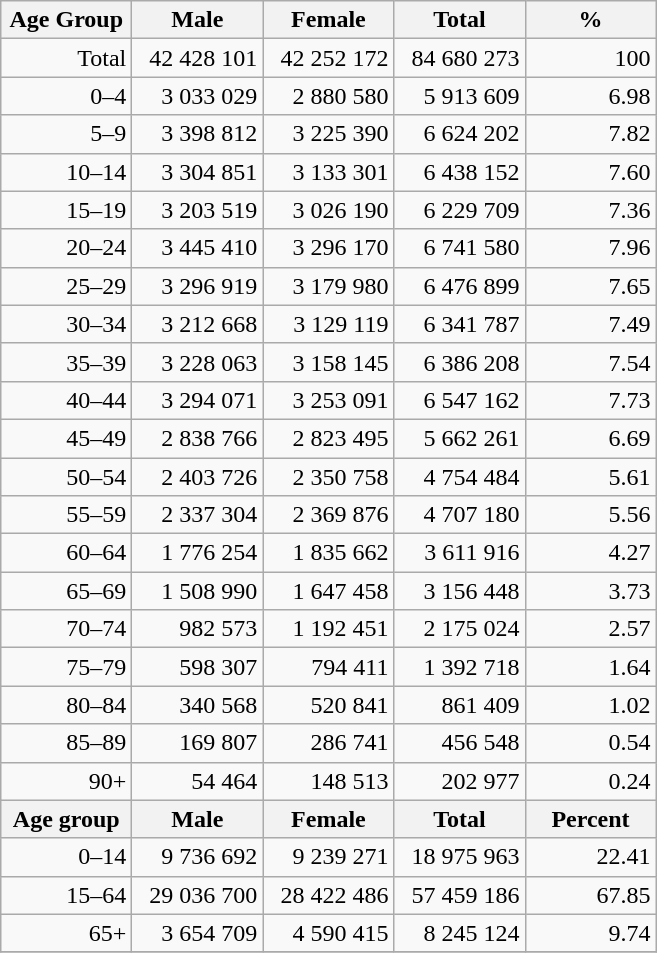<table class="wikitable">
<tr>
<th width="80pt">Age Group</th>
<th width="80pt">Male</th>
<th width="80pt">Female</th>
<th width="80pt">Total</th>
<th width="80pt">%</th>
</tr>
<tr>
<td align="right">Total</td>
<td align="right">42 428 101</td>
<td align="right">42 252 172</td>
<td align="right">84 680 273</td>
<td align="right">100</td>
</tr>
<tr>
<td align="right">0–4</td>
<td align="right">3 033 029</td>
<td align="right">2 880 580</td>
<td align="right">5 913 609</td>
<td align="right">6.98</td>
</tr>
<tr>
<td align="right">5–9</td>
<td align="right">3 398 812</td>
<td align="right">3 225 390</td>
<td align="right">6 624 202</td>
<td align="right">7.82</td>
</tr>
<tr>
<td align="right">10–14</td>
<td align="right">3 304 851</td>
<td align="right">3 133 301</td>
<td align="right">6 438 152</td>
<td align="right">7.60</td>
</tr>
<tr>
<td align="right">15–19</td>
<td align="right">3 203 519</td>
<td align="right">3 026 190</td>
<td align="right">6 229 709</td>
<td align="right">7.36</td>
</tr>
<tr>
<td align="right">20–24</td>
<td align="right">3 445 410</td>
<td align="right">3 296 170</td>
<td align="right">6 741 580</td>
<td align="right">7.96</td>
</tr>
<tr>
<td align="right">25–29</td>
<td align="right">3 296 919</td>
<td align="right">3 179 980</td>
<td align="right">6 476 899</td>
<td align="right">7.65</td>
</tr>
<tr>
<td align="right">30–34</td>
<td align="right">3 212 668</td>
<td align="right">3 129 119</td>
<td align="right">6 341 787</td>
<td align="right">7.49</td>
</tr>
<tr>
<td align="right">35–39</td>
<td align="right">3 228 063</td>
<td align="right">3 158 145</td>
<td align="right">6 386 208</td>
<td align="right">7.54</td>
</tr>
<tr>
<td align="right">40–44</td>
<td align="right">3 294 071</td>
<td align="right">3 253 091</td>
<td align="right">6 547 162</td>
<td align="right">7.73</td>
</tr>
<tr>
<td align="right">45–49</td>
<td align="right">2 838 766</td>
<td align="right">2 823 495</td>
<td align="right">5 662 261</td>
<td align="right">6.69</td>
</tr>
<tr>
<td align="right">50–54</td>
<td align="right">2 403 726</td>
<td align="right">2 350 758</td>
<td align="right">4 754 484</td>
<td align="right">5.61</td>
</tr>
<tr>
<td align="right">55–59</td>
<td align="right">2 337 304</td>
<td align="right">2 369 876</td>
<td align="right">4 707 180</td>
<td align="right">5.56</td>
</tr>
<tr>
<td align="right">60–64</td>
<td align="right">1 776 254</td>
<td align="right">1 835 662</td>
<td align="right">3 611 916</td>
<td align="right">4.27</td>
</tr>
<tr>
<td align="right">65–69</td>
<td align="right">1 508 990</td>
<td align="right">1 647 458</td>
<td align="right">3 156 448</td>
<td align="right">3.73</td>
</tr>
<tr>
<td align="right">70–74</td>
<td align="right">982 573</td>
<td align="right">1 192 451</td>
<td align="right">2 175 024</td>
<td align="right">2.57</td>
</tr>
<tr>
<td align="right">75–79</td>
<td align="right">598 307</td>
<td align="right">794 411</td>
<td align="right">1 392 718</td>
<td align="right">1.64</td>
</tr>
<tr>
<td align="right">80–84</td>
<td align="right">340 568</td>
<td align="right">520 841</td>
<td align="right">861 409</td>
<td align="right">1.02</td>
</tr>
<tr>
<td align="right">85–89</td>
<td align="right">169 807</td>
<td align="right">286 741</td>
<td align="right">456 548</td>
<td align="right">0.54</td>
</tr>
<tr>
<td align="right">90+</td>
<td align="right">54 464</td>
<td align="right">148 513</td>
<td align="right">202 977</td>
<td align="right">0.24</td>
</tr>
<tr>
<th width="50">Age group</th>
<th width="80pt">Male</th>
<th width="80">Female</th>
<th width="80">Total</th>
<th width="50">Percent</th>
</tr>
<tr>
<td align="right">0–14</td>
<td align="right">9 736 692</td>
<td align="right">9 239 271</td>
<td align="right">18 975 963</td>
<td align="right">22.41</td>
</tr>
<tr>
<td align="right">15–64</td>
<td align="right">29 036 700</td>
<td align="right">28 422 486</td>
<td align="right">57 459 186</td>
<td align="right">67.85</td>
</tr>
<tr>
<td align="right">65+</td>
<td align="right">3 654 709</td>
<td align="right">4 590 415</td>
<td align="right">8 245 124</td>
<td align="right">9.74</td>
</tr>
<tr>
</tr>
</table>
